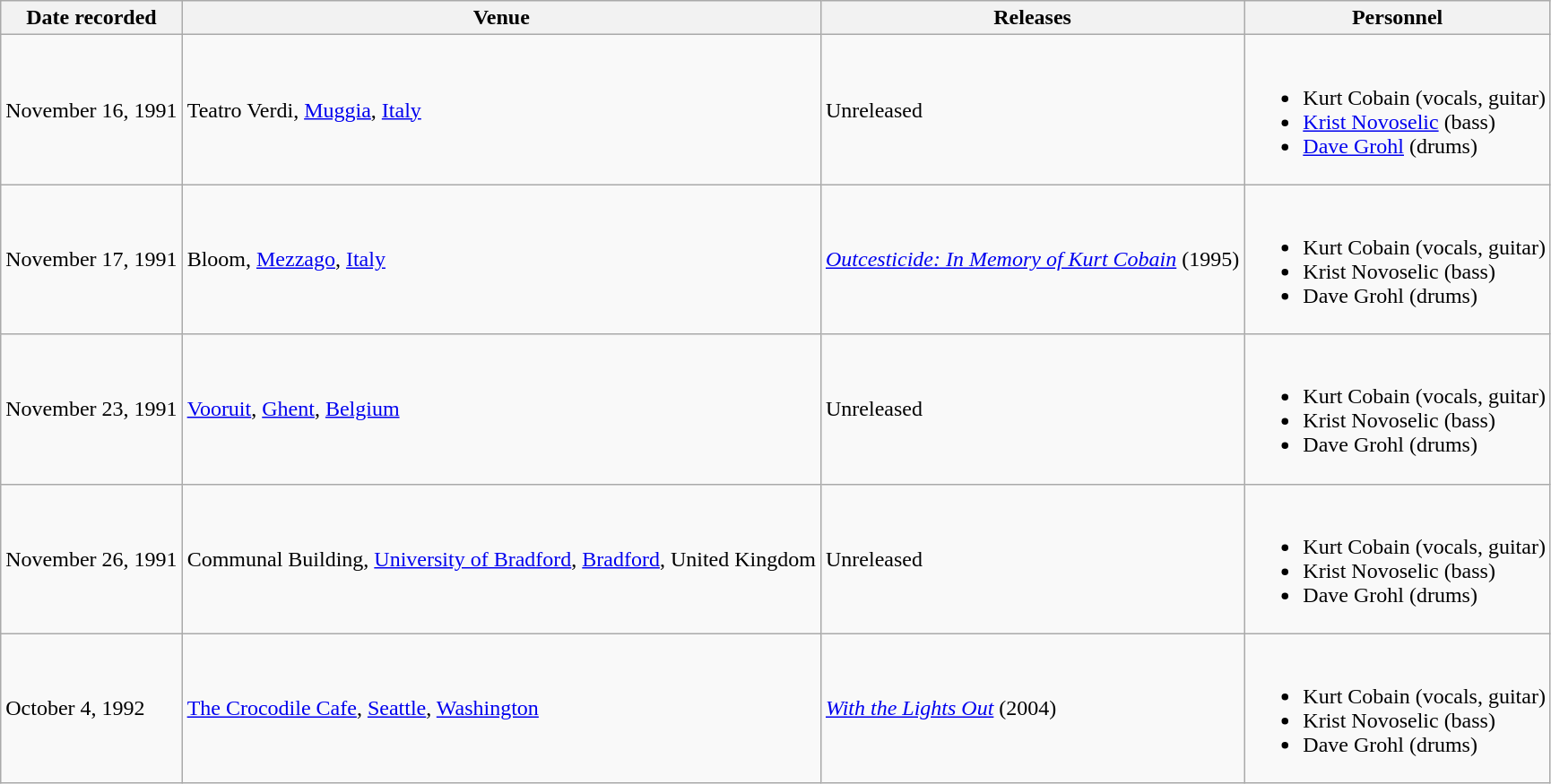<table class="wikitable">
<tr>
<th>Date recorded</th>
<th>Venue</th>
<th>Releases</th>
<th>Personnel</th>
</tr>
<tr>
<td>November 16, 1991</td>
<td>Teatro Verdi, <a href='#'>Muggia</a>, <a href='#'>Italy</a></td>
<td>Unreleased</td>
<td><br><ul><li>Kurt Cobain (vocals, guitar)</li><li><a href='#'>Krist Novoselic</a> (bass)</li><li><a href='#'>Dave Grohl</a> (drums)</li></ul></td>
</tr>
<tr>
<td>November 17, 1991</td>
<td>Bloom, <a href='#'>Mezzago</a>, <a href='#'>Italy</a></td>
<td><em><a href='#'>Outcesticide: In Memory of Kurt Cobain</a></em> (1995)</td>
<td><br><ul><li>Kurt Cobain (vocals, guitar)</li><li>Krist Novoselic (bass)</li><li>Dave Grohl (drums)</li></ul></td>
</tr>
<tr>
<td>November 23, 1991</td>
<td><a href='#'>Vooruit</a>, <a href='#'>Ghent</a>, <a href='#'>Belgium</a></td>
<td>Unreleased</td>
<td><br><ul><li>Kurt Cobain (vocals, guitar)</li><li>Krist Novoselic (bass)</li><li>Dave Grohl (drums)</li></ul></td>
</tr>
<tr>
<td>November 26, 1991</td>
<td>Communal Building, <a href='#'>University of Bradford</a>, <a href='#'>Bradford</a>, United Kingdom</td>
<td>Unreleased</td>
<td><br><ul><li>Kurt Cobain (vocals, guitar)</li><li>Krist Novoselic (bass)</li><li>Dave Grohl (drums)</li></ul></td>
</tr>
<tr>
<td>October 4, 1992</td>
<td><a href='#'>The Crocodile Cafe</a>, <a href='#'>Seattle</a>, <a href='#'>Washington</a></td>
<td><em><a href='#'>With the Lights Out</a></em> (2004)</td>
<td><br><ul><li>Kurt Cobain (vocals, guitar)</li><li>Krist Novoselic (bass)</li><li>Dave Grohl (drums)</li></ul></td>
</tr>
</table>
